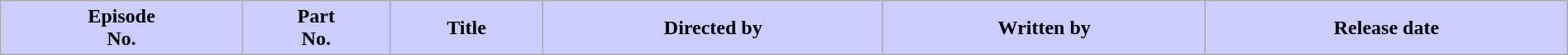<table class="wikitable plainrowheaders" style="width:100%;">
<tr>
<th ! style="background:#ccccff;">Episode<br>No.</th>
<th ! style="background:#ccccff;">Part<br>No.</th>
<th ! style="background:#ccccff;">Title</th>
<th ! style="background:#ccccff;">Directed by</th>
<th ! style="background:#ccccff;">Written by</th>
<th ! style="background:#ccccff;">Release date<br>


























</th>
</tr>
</table>
